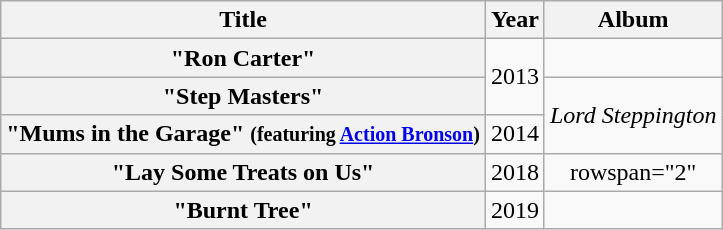<table class="wikitable plainrowheaders" style="text-align:center;">
<tr>
<th scope="col">Title</th>
<th scope="col">Year</th>
<th scope="col">Album</th>
</tr>
<tr>
<th scope="row">"Ron Carter"</th>
<td rowspan="2">2013</td>
<td></td>
</tr>
<tr>
<th scope="row">"Step Masters"</th>
<td rowspan="2"><em>Lord Steppington</em></td>
</tr>
<tr>
<th scope="row">"Mums in the Garage" <small>(featuring <a href='#'>Action Bronson</a>)</small></th>
<td>2014</td>
</tr>
<tr>
<th scope="row">"Lay Some Treats on Us"</th>
<td>2018</td>
<td>rowspan="2" </td>
</tr>
<tr>
<th scope="row">"Burnt Tree"</th>
<td>2019</td>
</tr>
</table>
